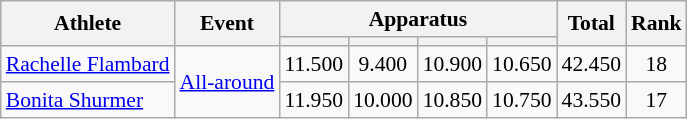<table class="wikitable" style="font-size:90%">
<tr>
<th rowspan=2>Athlete</th>
<th rowspan=2>Event</th>
<th colspan=4>Apparatus</th>
<th rowspan=2>Total</th>
<th rowspan=2>Rank</th>
</tr>
<tr style="font-size:95%">
<th></th>
<th></th>
<th></th>
<th></th>
</tr>
<tr align=center>
<td align=left><a href='#'>Rachelle Flambard</a></td>
<td align=left rowspan=2><a href='#'>All-around</a></td>
<td>11.500</td>
<td>9.400</td>
<td>10.900</td>
<td>10.650</td>
<td>42.450</td>
<td>18</td>
</tr>
<tr align=center>
<td align=left><a href='#'>Bonita Shurmer</a></td>
<td>11.950</td>
<td>10.000</td>
<td>10.850</td>
<td>10.750</td>
<td>43.550</td>
<td>17</td>
</tr>
</table>
